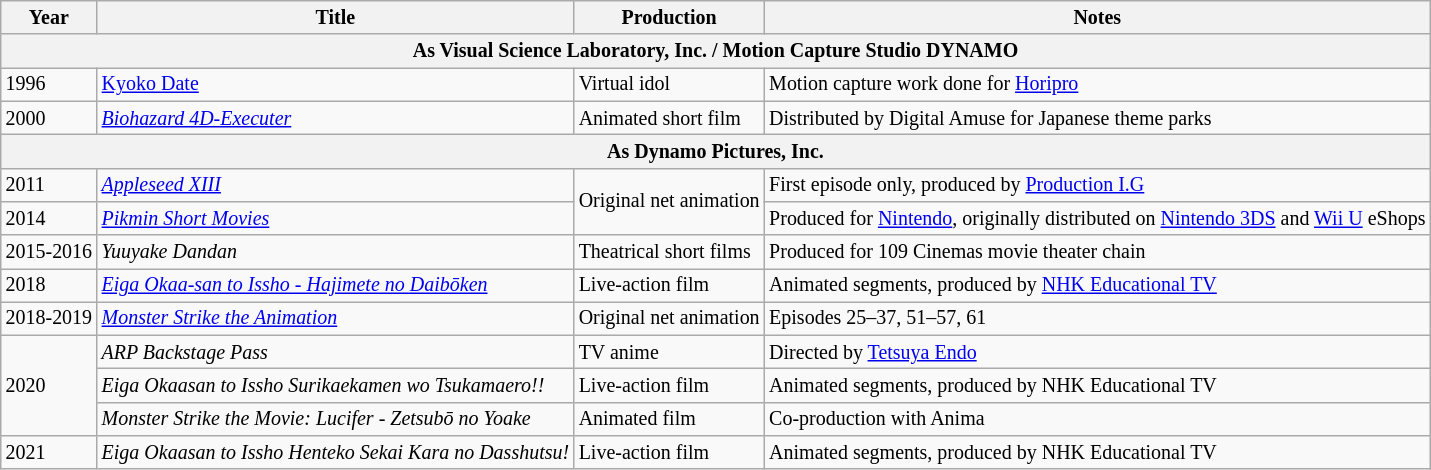<table role="presentation" class="wikitable mw-collapsible " style="font-size:smaller;">
<tr>
<th>Year</th>
<th>Title</th>
<th>Production</th>
<th>Notes</th>
</tr>
<tr>
<th colspan="4">As Visual Science Laboratory, Inc. / Motion Capture Studio DYNAMO</th>
</tr>
<tr>
<td>1996</td>
<td><a href='#'>Kyoko Date</a></td>
<td>Virtual idol</td>
<td>Motion capture work done for <a href='#'>Horipro</a></td>
</tr>
<tr>
<td>2000</td>
<td><em><a href='#'>Biohazard 4D-Executer</a></em></td>
<td>Animated short film</td>
<td>Distributed by Digital Amuse for Japanese theme parks</td>
</tr>
<tr>
<th colspan="5">As Dynamo Pictures, Inc.</th>
</tr>
<tr>
<td>2011</td>
<td><em><a href='#'>Appleseed XIII</a></em></td>
<td rowspan="2">Original net animation</td>
<td>First episode only, produced by <a href='#'>Production I.G</a></td>
</tr>
<tr>
<td>2014</td>
<td><em><a href='#'>Pikmin Short Movies</a></em></td>
<td>Produced for <a href='#'>Nintendo</a>, originally distributed on <a href='#'>Nintendo 3DS</a> and <a href='#'>Wii U</a> eShops</td>
</tr>
<tr>
<td>2015-2016</td>
<td><em>Yuuyake Dandan</em></td>
<td>Theatrical short films</td>
<td>Produced for 109 Cinemas movie theater chain</td>
</tr>
<tr>
<td>2018</td>
<td><em><a href='#'>Eiga Okaa-san to Issho - Hajimete no Daibōken</a></em></td>
<td>Live-action film</td>
<td>Animated segments, produced by <a href='#'>NHK Educational TV</a></td>
</tr>
<tr>
<td>2018-2019</td>
<td><em><a href='#'>Monster Strike the Animation</a></em></td>
<td>Original net animation</td>
<td>Episodes 25–37, 51–57, 61</td>
</tr>
<tr>
<td rowspan="3">2020</td>
<td><em>ARP Backstage Pass</em></td>
<td>TV anime</td>
<td>Directed by <a href='#'>Tetsuya Endo</a></td>
</tr>
<tr>
<td><em>Eiga Okaasan to Issho Surikaekamen wo Tsukamaero!!</em></td>
<td>Live-action film</td>
<td>Animated segments, produced by NHK Educational TV</td>
</tr>
<tr>
<td><em>Monster Strike the Movie: Lucifer - Zetsubō no Yoake</em></td>
<td>Animated film</td>
<td>Co-production with Anima</td>
</tr>
<tr>
<td>2021</td>
<td><em>Eiga Okaasan to Issho Henteko Sekai Kara no Dasshutsu!</em></td>
<td>Live-action film</td>
<td>Animated segments, produced by NHK Educational TV</td>
</tr>
</table>
